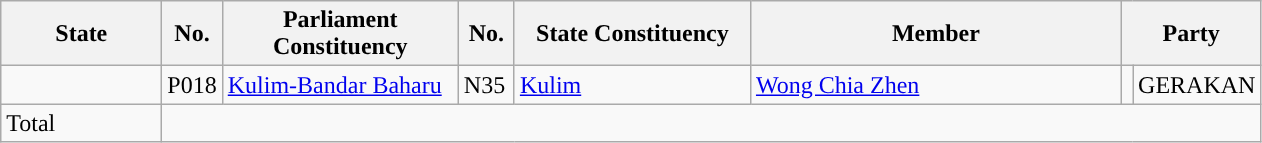<table class ="wikitable sortable">
<tr>
<th style="width:100px;">State</th>
<th style="width:30px;">No.</th>
<th style="width:150px;">Parliament Constituency</th>
<th style="width:30px;">No.</th>
<th style="width:150px;">State Constituency</th>
<th style="width:240px;">Member</th>
<th style="width:80px;" colspan=2>Party</th>
</tr>
<tr>
<td></td>
<td>P018</td>
<td><a href='#'>Kulim-Bandar Baharu</a></td>
<td>N35</td>
<td><a href='#'>Kulim</a></td>
<td><a href='#'>Wong Chia Zhen</a></td>
<td></td>
<td>GERAKAN</td>
</tr>
<tr>
<td>Total</td>
<td style="width:30px;" colspan=7></td>
</tr>
</table>
